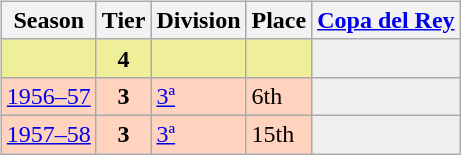<table>
<tr>
<td valign="top" width=0%><br><table class="wikitable">
<tr style="background:#f0f6fa;">
<th>Season</th>
<th>Tier</th>
<th>Division</th>
<th>Place</th>
<th><a href='#'>Copa del Rey</a></th>
</tr>
<tr>
<td style="background:#EFEF99;"></td>
<th style="background:#EFEF99;">4</th>
<td style="background:#EFEF99;"></td>
<td style="background:#EFEF99;"></td>
<th style="background:#EFEFEF;"></th>
</tr>
<tr>
<td style="background:#FFD3BD;"><a href='#'>1956–57</a></td>
<th style="background:#FFD3BD;">3</th>
<td style="background:#FFD3BD;"><a href='#'>3ª</a></td>
<td style="background:#FFD3BD;">6th</td>
<th style="background:#efefef;"></th>
</tr>
<tr>
<td style="background:#FFD3BD;"><a href='#'>1957–58</a></td>
<th style="background:#FFD3BD;">3</th>
<td style="background:#FFD3BD;"><a href='#'>3ª</a></td>
<td style="background:#FFD3BD;">15th</td>
<th style="background:#efefef;"></th>
</tr>
</table>
</td>
</tr>
</table>
